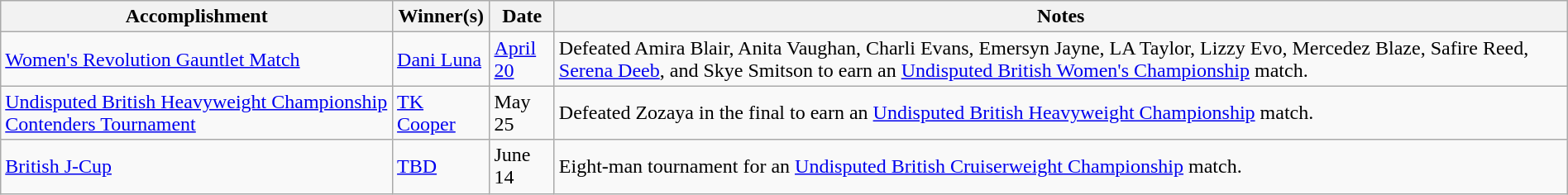<table class="wikitable" style="width:100%;">
<tr>
<th>Accomplishment</th>
<th>Winner(s)</th>
<th>Date</th>
<th>Notes</th>
</tr>
<tr>
<td><a href='#'>Women's Revolution Gauntlet Match</a></td>
<td><a href='#'>Dani Luna</a></td>
<td><a href='#'>April 20</a></td>
<td>Defeated Amira Blair, Anita Vaughan, Charli Evans, Emersyn Jayne, LA Taylor, Lizzy Evo, Mercedez Blaze, Safire Reed, <a href='#'>Serena Deeb</a>, and Skye Smitson to earn an <a href='#'>Undisputed British Women's Championship</a> match.</td>
</tr>
<tr>
<td><a href='#'>Undisputed British Heavyweight Championship Contenders Tournament</a></td>
<td><a href='#'>TK Cooper</a></td>
<td>May 25</td>
<td>Defeated Zozaya in the final to earn an <a href='#'>Undisputed British Heavyweight Championship</a> match.</td>
</tr>
<tr>
<td><a href='#'>British J-Cup</a></td>
<td><a href='#'>TBD</a></td>
<td>June 14</td>
<td>Eight-man tournament for an <a href='#'>Undisputed British Cruiserweight Championship</a> match.</td>
</tr>
</table>
